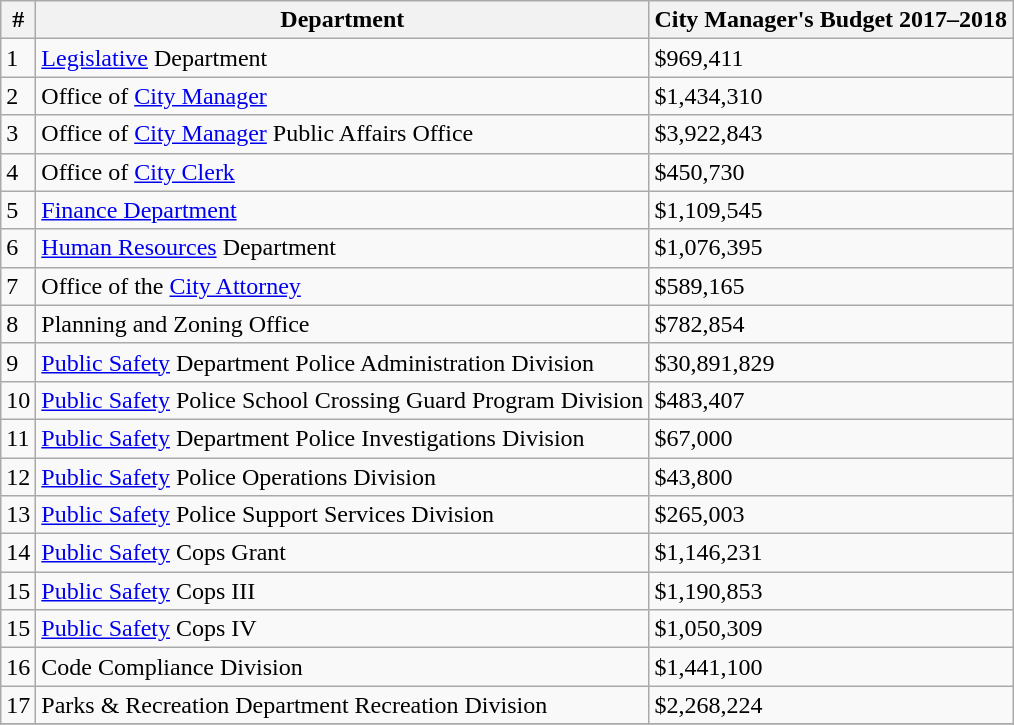<table class="wikitable">
<tr>
<th>#</th>
<th>Department</th>
<th>City Manager's Budget 2017–2018</th>
</tr>
<tr>
<td>1</td>
<td><a href='#'>Legislative</a> Department</td>
<td>$969,411</td>
</tr>
<tr>
<td>2</td>
<td>Office of <a href='#'>City Manager</a></td>
<td>$1,434,310</td>
</tr>
<tr>
<td>3</td>
<td>Office of <a href='#'>City Manager</a> Public Affairs Office</td>
<td>$3,922,843</td>
</tr>
<tr>
<td>4</td>
<td>Office of <a href='#'>City Clerk</a></td>
<td>$450,730</td>
</tr>
<tr>
<td>5</td>
<td><a href='#'>Finance Department</a></td>
<td>$1,109,545</td>
</tr>
<tr>
<td>6</td>
<td><a href='#'>Human Resources</a> Department</td>
<td>$1,076,395</td>
</tr>
<tr>
<td>7</td>
<td>Office of the <a href='#'>City Attorney</a></td>
<td>$589,165</td>
</tr>
<tr>
<td>8</td>
<td>Planning and Zoning Office</td>
<td>$782,854</td>
</tr>
<tr>
<td>9</td>
<td><a href='#'>Public Safety</a> Department Police Administration Division</td>
<td>$30,891,829</td>
</tr>
<tr>
<td>10</td>
<td><a href='#'>Public Safety</a> Police School Crossing Guard Program Division</td>
<td>$483,407</td>
</tr>
<tr>
<td>11</td>
<td><a href='#'>Public Safety</a> Department Police Investigations Division</td>
<td>$67,000</td>
</tr>
<tr>
<td>12</td>
<td><a href='#'>Public Safety</a> Police Operations Division</td>
<td>$43,800</td>
</tr>
<tr>
<td>13</td>
<td><a href='#'>Public Safety</a> Police Support Services Division</td>
<td>$265,003</td>
</tr>
<tr>
<td>14</td>
<td><a href='#'>Public Safety</a> Cops Grant</td>
<td>$1,146,231</td>
</tr>
<tr>
<td>15</td>
<td><a href='#'>Public Safety</a> Cops III</td>
<td>$1,190,853</td>
</tr>
<tr>
<td>15</td>
<td><a href='#'>Public Safety</a> Cops IV</td>
<td>$1,050,309</td>
</tr>
<tr>
<td>16</td>
<td>Code Compliance Division</td>
<td>$1,441,100</td>
</tr>
<tr>
<td>17</td>
<td>Parks & Recreation Department Recreation Division</td>
<td>$2,268,224</td>
</tr>
<tr>
</tr>
</table>
